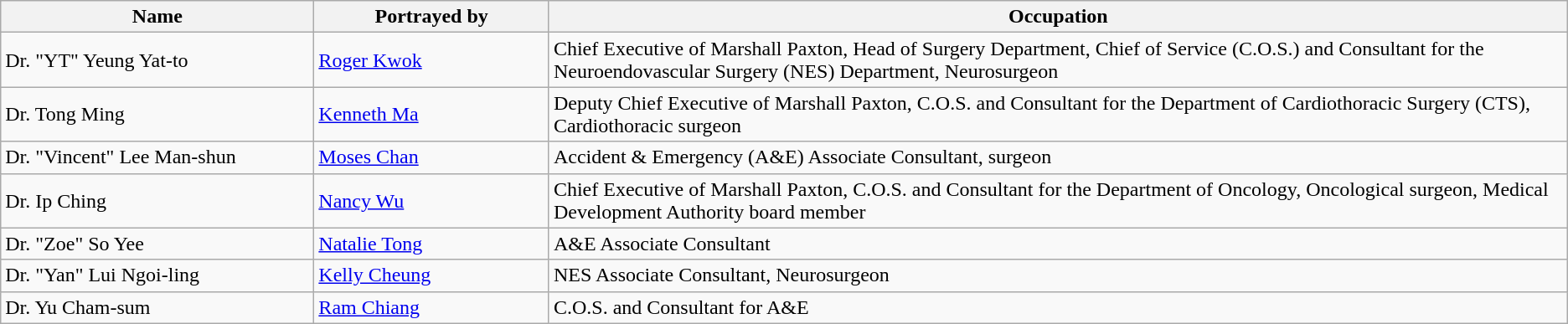<table class="wikitable">
<tr>
<th style="width:20%;">Name</th>
<th style="width:15%;">Portrayed by</th>
<th>Occupation</th>
</tr>
<tr>
<td>Dr. "YT" Yeung Yat-to</td>
<td><a href='#'>Roger Kwok</a></td>
<td>Chief Executive of Marshall Paxton, Head of Surgery Department, Chief of Service (C.O.S.) and Consultant for the Neuroendovascular Surgery (NES) Department, Neurosurgeon</td>
</tr>
<tr>
<td>Dr. Tong Ming</td>
<td><a href='#'>Kenneth Ma</a></td>
<td>Deputy Chief Executive of Marshall Paxton, C.O.S. and Consultant for the Department of Cardiothoracic Surgery (CTS), Cardiothoracic surgeon</td>
</tr>
<tr>
<td>Dr. "Vincent" Lee Man-shun</td>
<td><a href='#'>Moses Chan</a></td>
<td>Accident & Emergency (A&E) Associate Consultant, surgeon</td>
</tr>
<tr>
<td>Dr. Ip Ching</td>
<td><a href='#'>Nancy Wu</a></td>
<td>Chief Executive of Marshall Paxton, C.O.S. and Consultant for the Department of Oncology, Oncological surgeon, Medical Development Authority board member</td>
</tr>
<tr>
<td>Dr. "Zoe" So Yee</td>
<td><a href='#'>Natalie Tong</a></td>
<td>A&E Associate Consultant</td>
</tr>
<tr>
<td>Dr. "Yan" Lui Ngoi-ling</td>
<td><a href='#'>Kelly Cheung</a></td>
<td>NES Associate Consultant, Neurosurgeon</td>
</tr>
<tr>
<td>Dr. Yu Cham-sum</td>
<td><a href='#'>Ram Chiang</a></td>
<td>C.O.S. and Consultant for A&E</td>
</tr>
</table>
